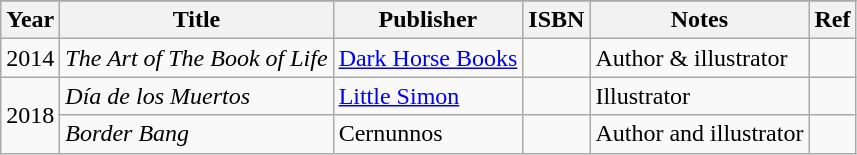<table class="wikitable">
<tr style="background:#b0c4de; text-align:center;">
</tr>
<tr>
<th>Year</th>
<th>Title</th>
<th>Publisher</th>
<th>ISBN</th>
<th>Notes</th>
<th>Ref</th>
</tr>
<tr>
<td rowspan="1">2014</td>
<td><em>The Art of The Book of Life</em></td>
<td><a href='#'>Dark Horse Books</a></td>
<td></td>
<td>Author & illustrator</td>
<td align=center></td>
</tr>
<tr>
<td rowspan="2">2018</td>
<td><em>Día de los Muertos</em></td>
<td><a href='#'>Little Simon</a></td>
<td></td>
<td>Illustrator</td>
<td align=center></td>
</tr>
<tr>
<td><em>Border Bang</em></td>
<td>Cernunnos</td>
<td></td>
<td>Author and illustrator</td>
<td align=center></td>
</tr>
</table>
